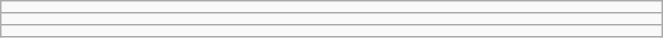<table class="wikitable" style=" text-align:center; font-size:110%;" width="35%">
<tr>
<td></td>
</tr>
<tr>
<td></td>
</tr>
<tr>
<td></td>
</tr>
</table>
